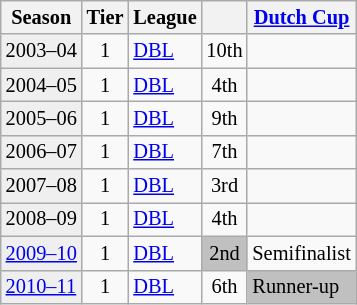<table class="wikitable" style="font-size:85%">
<tr bgcolor=>
<th>Season</th>
<th>Tier</th>
<th>League</th>
<th></th>
<th><a href='#'>Dutch Cup</a></th>
</tr>
<tr>
<td style="background:#efefef;">2003–04</td>
<td style="text-align:center;">1</td>
<td><a href='#'>DBL</a></td>
<td style="text-align:center;">10th</td>
<td></td>
</tr>
<tr>
<td style="background:#efefef;">2004–05</td>
<td style="text-align:center;">1</td>
<td><a href='#'>DBL</a></td>
<td style="text-align:center;">4th</td>
<td></td>
</tr>
<tr>
<td style="background:#efefef;">2005–06</td>
<td style="text-align:center;">1</td>
<td><a href='#'>DBL</a></td>
<td style="text-align:center;">9th</td>
<td></td>
</tr>
<tr>
<td style="background:#efefef;">2006–07</td>
<td style="text-align:center;">1</td>
<td><a href='#'>DBL</a></td>
<td style="text-align:center;">7th</td>
<td></td>
</tr>
<tr>
<td style="background:#efefef;">2007–08</td>
<td style="text-align:center;">1</td>
<td><a href='#'>DBL</a></td>
<td style="text-align:center;">3rd</td>
<td></td>
</tr>
<tr>
<td style="background:#efefef;">2008–09</td>
<td style="text-align:center;">1</td>
<td><a href='#'>DBL</a></td>
<td style="text-align:center;">4th</td>
<td></td>
</tr>
<tr>
<td style="background:#efefef;"><a href='#'>2009–10</a></td>
<td style="text-align:center;">1</td>
<td><a href='#'>DBL</a></td>
<td style="text-align:center;" bgcolor=silver>2nd</td>
<td>Semifinalist</td>
</tr>
<tr>
<td style="background:#efefef;"><a href='#'>2010–11</a></td>
<td style="text-align:center;">1</td>
<td><a href='#'>DBL</a></td>
<td style="text-align:center;">6th</td>
<td style="background:silver">Runner-up</td>
</tr>
</table>
